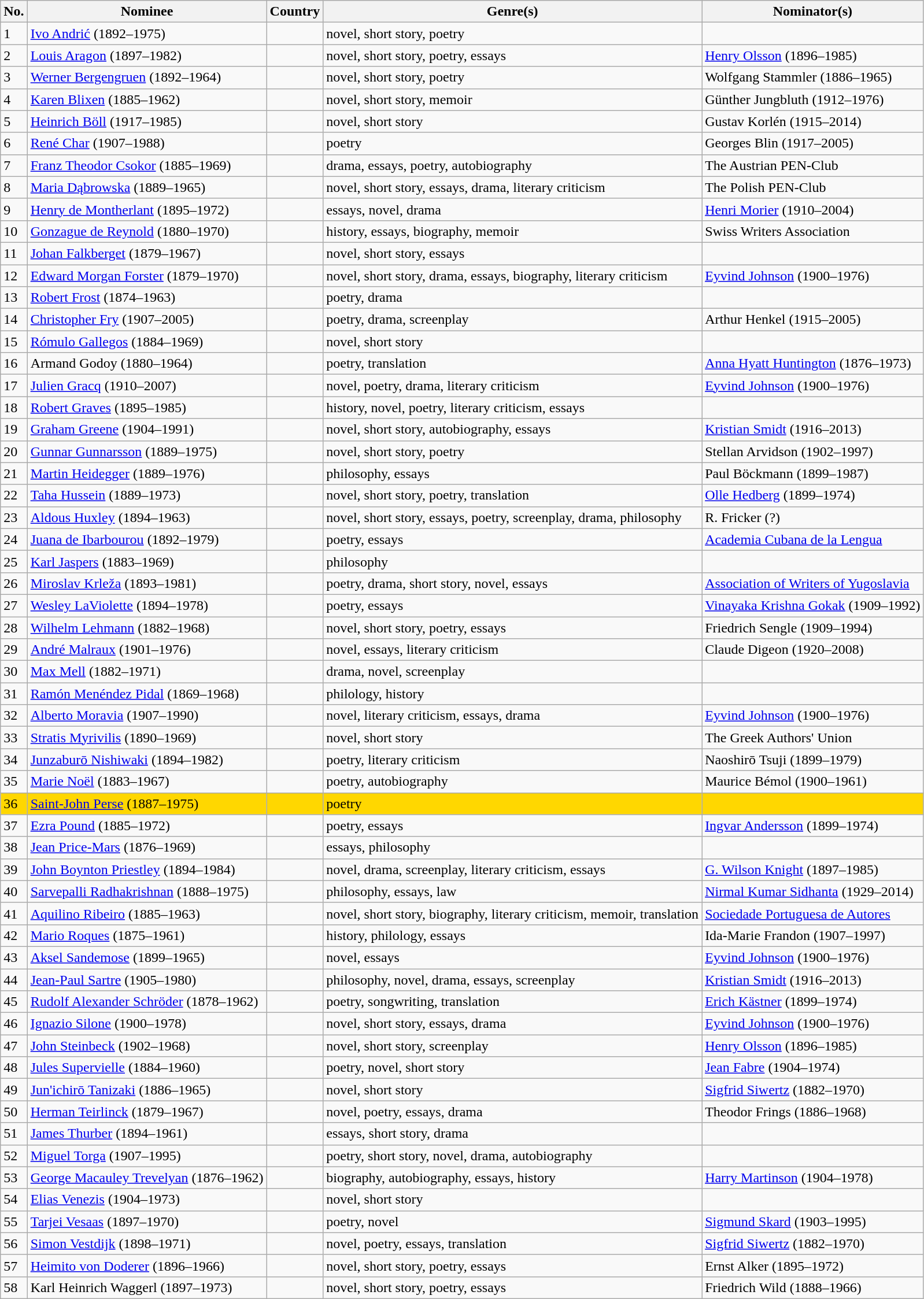<table class="sortable wikitable mw-collapsible">
<tr>
<th scope=col>No.</th>
<th scope=col>Nominee</th>
<th scope=col>Country</th>
<th scope=col>Genre(s)</th>
<th scope=col>Nominator(s)</th>
</tr>
<tr>
<td>1</td>
<td><a href='#'>Ivo Andrić</a> (1892–1975)</td>
<td></td>
<td>novel, short story, poetry</td>
<td></td>
</tr>
<tr>
<td>2</td>
<td><a href='#'>Louis Aragon</a> (1897–1982)</td>
<td></td>
<td>novel, short story, poetry, essays</td>
<td><a href='#'>Henry Olsson</a> (1896–1985)</td>
</tr>
<tr>
<td>3</td>
<td><a href='#'>Werner Bergengruen</a> (1892–1964)</td>
<td></td>
<td>novel, short story, poetry</td>
<td>Wolfgang Stammler (1886–1965)</td>
</tr>
<tr>
<td>4</td>
<td><a href='#'>Karen Blixen</a> (1885–1962)</td>
<td></td>
<td>novel, short story, memoir</td>
<td>Günther Jungbluth (1912–1976)</td>
</tr>
<tr>
<td>5</td>
<td><a href='#'>Heinrich Böll</a> (1917–1985)</td>
<td></td>
<td>novel, short story</td>
<td>Gustav Korlén (1915–2014)</td>
</tr>
<tr>
<td>6</td>
<td><a href='#'>René Char</a> (1907–1988)</td>
<td></td>
<td>poetry</td>
<td>Georges Blin (1917–2005)</td>
</tr>
<tr>
<td>7</td>
<td><a href='#'>Franz Theodor Csokor</a> (1885–1969)</td>
<td></td>
<td>drama, essays, poetry, autobiography</td>
<td>The Austrian PEN-Club</td>
</tr>
<tr>
<td>8</td>
<td><a href='#'>Maria Dąbrowska</a> (1889–1965)</td>
<td></td>
<td>novel, short story, essays, drama, literary criticism</td>
<td>The Polish PEN-Club</td>
</tr>
<tr>
<td>9</td>
<td><a href='#'>Henry de Montherlant</a> (1895–1972)</td>
<td></td>
<td>essays, novel, drama</td>
<td><a href='#'>Henri Morier</a> (1910–2004)</td>
</tr>
<tr>
<td>10</td>
<td><a href='#'>Gonzague de Reynold</a> (1880–1970)</td>
<td></td>
<td>history, essays, biography, memoir</td>
<td>Swiss Writers Association</td>
</tr>
<tr>
<td>11</td>
<td><a href='#'>Johan Falkberget</a> (1879–1967)</td>
<td></td>
<td>novel, short story, essays</td>
<td></td>
</tr>
<tr>
<td>12</td>
<td><a href='#'>Edward Morgan Forster</a> (1879–1970)</td>
<td></td>
<td>novel, short story, drama, essays, biography, literary criticism</td>
<td><a href='#'>Eyvind Johnson</a> (1900–1976)</td>
</tr>
<tr>
<td>13</td>
<td><a href='#'>Robert Frost</a> (1874–1963)</td>
<td></td>
<td>poetry, drama</td>
<td></td>
</tr>
<tr>
<td>14</td>
<td><a href='#'>Christopher Fry</a> (1907–2005)</td>
<td></td>
<td>poetry, drama, screenplay</td>
<td>Arthur Henkel (1915–2005)</td>
</tr>
<tr>
<td>15</td>
<td><a href='#'>Rómulo Gallegos</a> (1884–1969)</td>
<td></td>
<td>novel, short story</td>
<td></td>
</tr>
<tr>
<td>16</td>
<td>Armand Godoy (1880–1964)</td>
<td><br></td>
<td>poetry, translation</td>
<td><a href='#'>Anna Hyatt Huntington</a> (1876–1973)</td>
</tr>
<tr>
<td>17</td>
<td><a href='#'>Julien Gracq</a> (1910–2007)</td>
<td></td>
<td>novel, poetry, drama, literary criticism</td>
<td><a href='#'>Eyvind Johnson</a> (1900–1976)</td>
</tr>
<tr>
<td>18</td>
<td><a href='#'>Robert Graves</a> (1895–1985)</td>
<td></td>
<td>history, novel, poetry, literary criticism, essays</td>
<td></td>
</tr>
<tr>
<td>19</td>
<td><a href='#'>Graham Greene</a> (1904–1991)</td>
<td></td>
<td>novel, short story, autobiography, essays</td>
<td><a href='#'>Kristian Smidt</a> (1916–2013)</td>
</tr>
<tr>
<td>20</td>
<td><a href='#'>Gunnar Gunnarsson</a> (1889–1975)</td>
<td></td>
<td>novel, short story, poetry</td>
<td>Stellan Arvidson (1902–1997)</td>
</tr>
<tr>
<td>21</td>
<td><a href='#'>Martin Heidegger</a> (1889–1976)</td>
<td></td>
<td>philosophy, essays</td>
<td>Paul Böckmann (1899–1987)</td>
</tr>
<tr>
<td>22</td>
<td><a href='#'>Taha Hussein</a> (1889–1973)</td>
<td></td>
<td>novel, short story, poetry, translation</td>
<td><a href='#'>Olle Hedberg</a> (1899–1974)</td>
</tr>
<tr>
<td>23</td>
<td><a href='#'>Aldous Huxley</a> (1894–1963)</td>
<td></td>
<td>novel, short story, essays, poetry, screenplay, drama, philosophy</td>
<td>R. Fricker (?)</td>
</tr>
<tr>
<td>24</td>
<td><a href='#'>Juana de Ibarbourou</a> (1892–1979)</td>
<td></td>
<td>poetry, essays</td>
<td><a href='#'>Academia Cubana de la Lengua</a></td>
</tr>
<tr>
<td>25</td>
<td><a href='#'>Karl Jaspers</a> (1883–1969)</td>
<td><br></td>
<td>philosophy</td>
<td></td>
</tr>
<tr>
<td>26</td>
<td><a href='#'>Miroslav Krleža</a> (1893–1981)</td>
<td></td>
<td>poetry, drama, short story, novel, essays</td>
<td><a href='#'>Association of Writers of Yugoslavia</a></td>
</tr>
<tr>
<td>27</td>
<td><a href='#'>Wesley LaViolette</a> (1894–1978)</td>
<td></td>
<td>poetry, essays</td>
<td><a href='#'>Vinayaka Krishna Gokak</a> (1909–1992)</td>
</tr>
<tr>
<td>28</td>
<td><a href='#'>Wilhelm Lehmann</a> (1882–1968)</td>
<td><br></td>
<td>novel, short story, poetry, essays</td>
<td>Friedrich Sengle (1909–1994)</td>
</tr>
<tr>
<td>29</td>
<td><a href='#'>André Malraux</a> (1901–1976)</td>
<td></td>
<td>novel, essays, literary criticism</td>
<td>Claude Digeon (1920–2008)</td>
</tr>
<tr>
<td>30</td>
<td><a href='#'>Max Mell</a> (1882–1971)</td>
<td></td>
<td>drama, novel, screenplay</td>
<td></td>
</tr>
<tr>
<td>31</td>
<td><a href='#'>Ramón Menéndez Pidal</a> (1869–1968)</td>
<td></td>
<td>philology, history</td>
<td></td>
</tr>
<tr>
<td>32</td>
<td><a href='#'>Alberto Moravia</a> (1907–1990)</td>
<td></td>
<td>novel, literary criticism, essays, drama</td>
<td><a href='#'>Eyvind Johnson</a> (1900–1976)</td>
</tr>
<tr>
<td>33</td>
<td><a href='#'>Stratis Myrivilis</a> (1890–1969)</td>
<td></td>
<td>novel, short story</td>
<td>The Greek Authors' Union</td>
</tr>
<tr>
<td>34</td>
<td><a href='#'>Junzaburō Nishiwaki</a> (1894–1982)</td>
<td></td>
<td>poetry, literary criticism</td>
<td>Naoshirō Tsuji (1899–1979)</td>
</tr>
<tr>
<td>35</td>
<td><a href='#'>Marie Noël</a> (1883–1967)</td>
<td></td>
<td>poetry, autobiography</td>
<td>Maurice Bémol (1900–1961)</td>
</tr>
<tr>
<td style="background:gold;white-space:nowrap">36</td>
<td style="background:gold;white-space:nowrap"><a href='#'>Saint-John Perse</a> (1887–1975)</td>
<td style="background:gold;white-space:nowrap"></td>
<td style="background:gold;white-space:nowrap">poetry</td>
<td style="background:gold;white-space:nowrap"></td>
</tr>
<tr>
<td>37</td>
<td><a href='#'>Ezra Pound</a> (1885–1972)</td>
<td></td>
<td>poetry, essays</td>
<td><a href='#'>Ingvar Andersson</a> (1899–1974)</td>
</tr>
<tr>
<td>38</td>
<td><a href='#'>Jean Price-Mars</a> (1876–1969)</td>
<td></td>
<td>essays, philosophy</td>
<td></td>
</tr>
<tr>
<td>39</td>
<td><a href='#'>John Boynton Priestley</a> (1894–1984)</td>
<td></td>
<td>novel, drama, screenplay, literary criticism, essays</td>
<td><a href='#'>G. Wilson Knight</a> (1897–1985)</td>
</tr>
<tr>
<td>40</td>
<td><a href='#'>Sarvepalli Radhakrishnan</a> (1888–1975)</td>
<td></td>
<td>philosophy, essays, law</td>
<td><a href='#'>Nirmal Kumar Sidhanta</a> (1929–2014)</td>
</tr>
<tr>
<td>41</td>
<td><a href='#'>Aquilino Ribeiro</a> (1885–1963)</td>
<td></td>
<td>novel, short story, biography, literary criticism, memoir, translation</td>
<td><a href='#'>Sociedade Portuguesa de Autores</a></td>
</tr>
<tr>
<td>42</td>
<td><a href='#'>Mario Roques</a> (1875–1961)</td>
<td><br></td>
<td>history, philology, essays</td>
<td>Ida-Marie Frandon (1907–1997)</td>
</tr>
<tr>
<td>43</td>
<td><a href='#'>Aksel Sandemose</a> (1899–1965)</td>
<td><br></td>
<td>novel, essays</td>
<td><a href='#'>Eyvind Johnson</a> (1900–1976)</td>
</tr>
<tr>
<td>44</td>
<td><a href='#'>Jean-Paul Sartre</a> (1905–1980)</td>
<td></td>
<td>philosophy, novel, drama, essays, screenplay</td>
<td><a href='#'>Kristian Smidt</a> (1916–2013)</td>
</tr>
<tr>
<td>45</td>
<td><a href='#'>Rudolf Alexander Schröder</a> (1878–1962)</td>
<td></td>
<td>poetry, songwriting, translation</td>
<td><a href='#'>Erich Kästner</a> (1899–1974)</td>
</tr>
<tr>
<td>46</td>
<td><a href='#'>Ignazio Silone</a> (1900–1978)</td>
<td></td>
<td>novel, short story, essays, drama</td>
<td><a href='#'>Eyvind Johnson</a> (1900–1976)</td>
</tr>
<tr>
<td>47</td>
<td><a href='#'>John Steinbeck</a> (1902–1968)</td>
<td></td>
<td>novel, short story, screenplay</td>
<td><a href='#'>Henry Olsson</a> (1896–1985)</td>
</tr>
<tr>
<td>48</td>
<td><a href='#'>Jules Supervielle</a> (1884–1960)</td>
<td><br></td>
<td>poetry, novel, short story</td>
<td><a href='#'>Jean Fabre</a> (1904–1974)</td>
</tr>
<tr>
<td>49</td>
<td><a href='#'>Jun'ichirō Tanizaki</a> (1886–1965)</td>
<td></td>
<td>novel, short story</td>
<td><a href='#'>Sigfrid Siwertz</a> (1882–1970)</td>
</tr>
<tr>
<td>50</td>
<td><a href='#'>Herman Teirlinck</a> (1879–1967)</td>
<td></td>
<td>novel, poetry, essays, drama</td>
<td>Theodor Frings (1886–1968)</td>
</tr>
<tr>
<td>51</td>
<td><a href='#'>James Thurber</a> (1894–1961)</td>
<td></td>
<td>essays, short story, drama</td>
<td></td>
</tr>
<tr>
<td>52</td>
<td><a href='#'>Miguel Torga</a> (1907–1995)</td>
<td></td>
<td>poetry, short story, novel, drama, autobiography</td>
<td></td>
</tr>
<tr>
<td>53</td>
<td><a href='#'>George Macauley Trevelyan</a> (1876–1962)</td>
<td></td>
<td>biography, autobiography, essays, history</td>
<td><a href='#'>Harry Martinson</a> (1904–1978)</td>
</tr>
<tr>
<td>54</td>
<td><a href='#'>Elias Venezis</a> (1904–1973)</td>
<td></td>
<td>novel, short story</td>
<td></td>
</tr>
<tr>
<td>55</td>
<td><a href='#'>Tarjei Vesaas</a> (1897–1970)</td>
<td></td>
<td>poetry, novel</td>
<td><a href='#'>Sigmund Skard</a> (1903–1995)</td>
</tr>
<tr>
<td>56</td>
<td><a href='#'>Simon Vestdijk</a> (1898–1971)</td>
<td></td>
<td>novel, poetry, essays, translation</td>
<td><a href='#'>Sigfrid Siwertz</a> (1882–1970)</td>
</tr>
<tr>
<td>57</td>
<td><a href='#'>Heimito von Doderer</a> (1896–1966)</td>
<td></td>
<td>novel, short story, poetry, essays</td>
<td>Ernst Alker (1895–1972)</td>
</tr>
<tr>
<td>58</td>
<td>Karl Heinrich Waggerl (1897–1973)</td>
<td></td>
<td>novel, short story, poetry, essays</td>
<td>Friedrich Wild (1888–1966)</td>
</tr>
</table>
